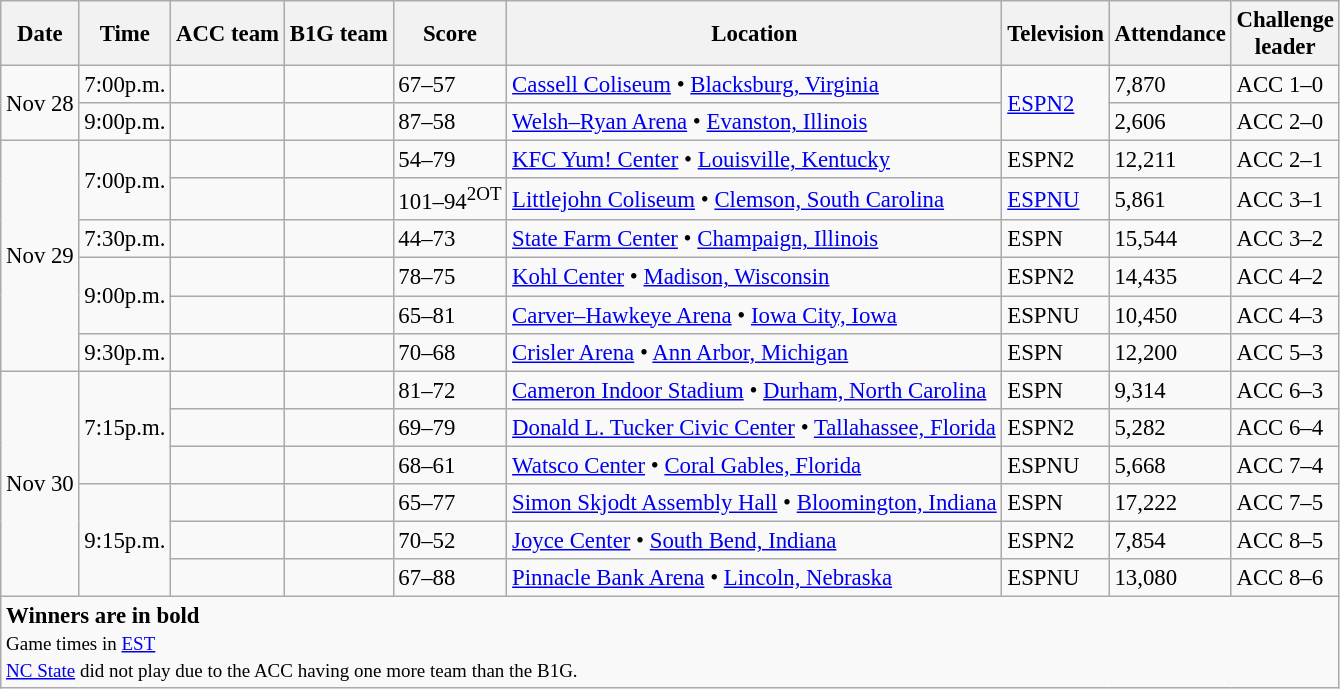<table class="wikitable" style="font-size: 95%">
<tr>
<th>Date</th>
<th>Time</th>
<th>ACC team</th>
<th>B1G team</th>
<th>Score</th>
<th>Location</th>
<th>Television</th>
<th>Attendance</th>
<th>Challenge<br>leader</th>
</tr>
<tr>
<td rowspan=2>Nov 28</td>
<td>7:00p.m.</td>
<td></td>
<td></td>
<td>67–57</td>
<td><a href='#'>Cassell Coliseum</a> • <a href='#'>Blacksburg, Virginia</a></td>
<td rowspan=2><a href='#'>ESPN2</a></td>
<td>7,870</td>
<td>ACC 1–0</td>
</tr>
<tr>
<td>9:00p.m.</td>
<td></td>
<td></td>
<td>87–58</td>
<td><a href='#'>Welsh–Ryan Arena</a> • <a href='#'>Evanston, Illinois</a></td>
<td>2,606</td>
<td>ACC 2–0</td>
</tr>
<tr>
<td rowspan=6>Nov 29</td>
<td rowspan=2>7:00p.m.</td>
<td></td>
<td></td>
<td>54–79</td>
<td><a href='#'>KFC Yum! Center</a> • <a href='#'>Louisville, Kentucky</a></td>
<td>ESPN2</td>
<td>12,211</td>
<td>ACC 2–1</td>
</tr>
<tr>
<td></td>
<td></td>
<td>101–94<sup>2OT</sup></td>
<td><a href='#'>Littlejohn Coliseum</a> • <a href='#'>Clemson, South Carolina</a></td>
<td><a href='#'>ESPNU</a></td>
<td>5,861</td>
<td>ACC 3–1</td>
</tr>
<tr>
<td>7:30p.m.</td>
<td></td>
<td></td>
<td>44–73</td>
<td><a href='#'>State Farm Center</a> • <a href='#'>Champaign, Illinois</a></td>
<td>ESPN</td>
<td>15,544</td>
<td>ACC 3–2</td>
</tr>
<tr>
<td rowspan=2>9:00p.m.</td>
<td></td>
<td></td>
<td>78–75</td>
<td><a href='#'>Kohl Center</a> • <a href='#'>Madison, Wisconsin</a></td>
<td>ESPN2</td>
<td>14,435</td>
<td>ACC 4–2</td>
</tr>
<tr>
<td></td>
<td></td>
<td>65–81</td>
<td><a href='#'>Carver–Hawkeye Arena</a> • <a href='#'>Iowa City, Iowa</a></td>
<td>ESPNU</td>
<td>10,450</td>
<td>ACC 4–3</td>
</tr>
<tr>
<td>9:30p.m.</td>
<td></td>
<td></td>
<td>70–68</td>
<td><a href='#'>Crisler Arena</a> • <a href='#'>Ann Arbor, Michigan</a></td>
<td>ESPN</td>
<td>12,200</td>
<td>ACC 5–3</td>
</tr>
<tr>
<td rowspan=6>Nov 30</td>
<td rowspan=3>7:15p.m.</td>
<td></td>
<td></td>
<td>81–72</td>
<td><a href='#'>Cameron Indoor Stadium</a> • <a href='#'>Durham, North Carolina</a></td>
<td>ESPN</td>
<td>9,314</td>
<td>ACC 6–3</td>
</tr>
<tr>
<td></td>
<td></td>
<td>69–79</td>
<td><a href='#'>Donald L. Tucker Civic Center</a> • <a href='#'>Tallahassee, Florida</a></td>
<td>ESPN2</td>
<td>5,282</td>
<td>ACC 6–4</td>
</tr>
<tr>
<td></td>
<td></td>
<td>68–61</td>
<td><a href='#'>Watsco Center</a> • <a href='#'>Coral Gables, Florida</a></td>
<td>ESPNU</td>
<td>5,668</td>
<td>ACC 7–4</td>
</tr>
<tr>
<td rowspan=3>9:15p.m.</td>
<td></td>
<td></td>
<td>65–77</td>
<td><a href='#'>Simon Skjodt Assembly Hall</a> • <a href='#'>Bloomington, Indiana</a></td>
<td>ESPN</td>
<td>17,222</td>
<td>ACC 7–5</td>
</tr>
<tr>
<td></td>
<td></td>
<td>70–52</td>
<td><a href='#'>Joyce Center</a> • <a href='#'>South Bend, Indiana</a></td>
<td>ESPN2</td>
<td>7,854</td>
<td>ACC 8–5</td>
</tr>
<tr>
<td></td>
<td></td>
<td>67–88</td>
<td><a href='#'>Pinnacle Bank Arena</a> • <a href='#'>Lincoln, Nebraska</a></td>
<td>ESPNU</td>
<td>13,080</td>
<td>ACC 8–6</td>
</tr>
<tr>
<td colspan=9><strong>Winners are in bold</strong><br><small>Game times in <a href='#'>EST</a><br><a href='#'>NC State</a> did not play due to the ACC having one more team than the B1G.</small></td>
</tr>
</table>
